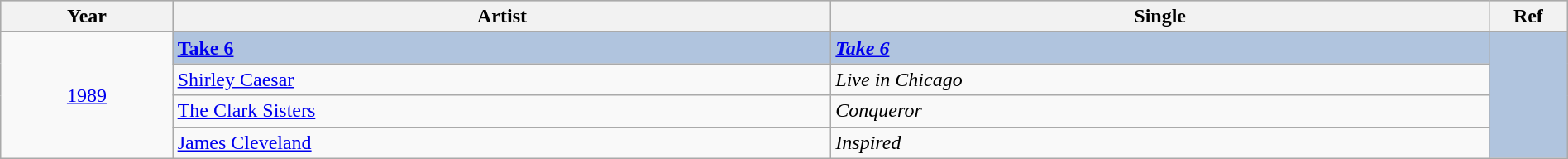<table class="wikitable" style="width:100%;">
<tr style="background:#bebebe;">
<th style="width:11%;">Year</th>
<th style="width:42%;">Artist</th>
<th style="width:42%;">Single</th>
<th style="width:5%;">Ref</th>
</tr>
<tr>
<td rowspan="5" align="center"><a href='#'>1989</a></td>
</tr>
<tr style="background:#B0C4DE">
<td><strong><a href='#'>Take 6</a></strong></td>
<td><strong><em><a href='#'>Take 6</a></em></strong></td>
<td rowspan="5" align="center"></td>
</tr>
<tr>
<td><a href='#'>Shirley Caesar</a></td>
<td><em>Live in Chicago</em></td>
</tr>
<tr>
<td><a href='#'>The Clark Sisters</a></td>
<td><em>Conqueror</em></td>
</tr>
<tr>
<td><a href='#'>James Cleveland</a></td>
<td><em>Inspired</em></td>
</tr>
</table>
